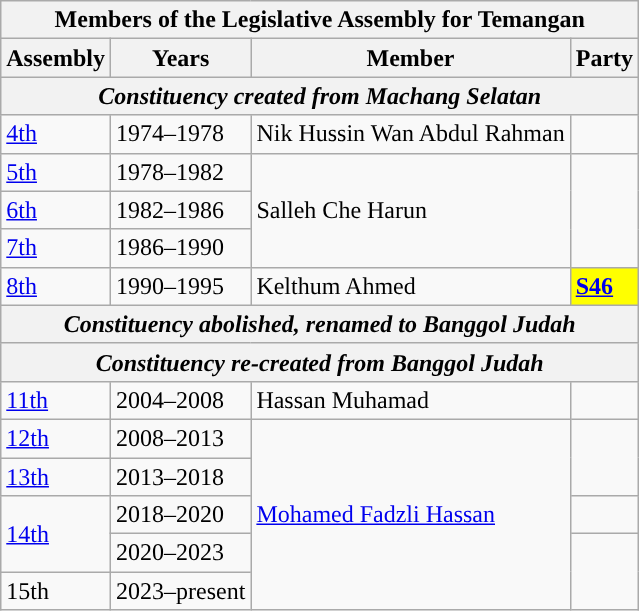<table class=wikitable>
<tr>
<th colspan=4>Members of the Legislative Assembly for Temangan</th>
</tr>
<tr>
<th>Assembly</th>
<th>Years</th>
<th>Member</th>
<th>Party</th>
</tr>
<tr>
<th colspan=4 align=center><em>Constituency created from Machang Selatan</em></th>
</tr>
<tr>
<td><a href='#'>4th</a></td>
<td>1974–1978</td>
<td>Nik Hussin Wan Abdul Rahman</td>
<td></td>
</tr>
<tr>
<td><a href='#'>5th</a></td>
<td>1978–1982</td>
<td rowspan=3>Salleh Che Harun</td>
<td rowspan="3"></td>
</tr>
<tr>
<td><a href='#'>6th</a></td>
<td>1982–1986</td>
</tr>
<tr>
<td><a href='#'>7th</a></td>
<td>1986–1990</td>
</tr>
<tr>
<td><a href='#'>8th</a></td>
<td>1990–1995</td>
<td>Kelthum Ahmed</td>
<td bgcolor="yellow"><strong><a href='#'>S46</a></strong></td>
</tr>
<tr>
<th colspan=4 align=center><em>Constituency abolished, renamed to Banggol Judah</em></th>
</tr>
<tr>
<th colspan=4 align=center><em>Constituency re-created from Banggol Judah</em></th>
</tr>
<tr>
<td><a href='#'>11th</a></td>
<td>2004–2008</td>
<td>Hassan Muhamad</td>
<td></td>
</tr>
<tr>
<td><a href='#'>12th</a></td>
<td>2008–2013</td>
<td rowspan="5"><a href='#'>Mohamed Fadzli Hassan</a></td>
<td rowspan=2></td>
</tr>
<tr>
<td><a href='#'>13th</a></td>
<td>2013–2018</td>
</tr>
<tr>
<td rowspan="2"><a href='#'>14th</a></td>
<td>2018–2020</td>
<td></td>
</tr>
<tr>
<td>2020–2023</td>
<td rowspan="2"></td>
</tr>
<tr>
<td>15th</td>
<td>2023–present</td>
</tr>
</table>
